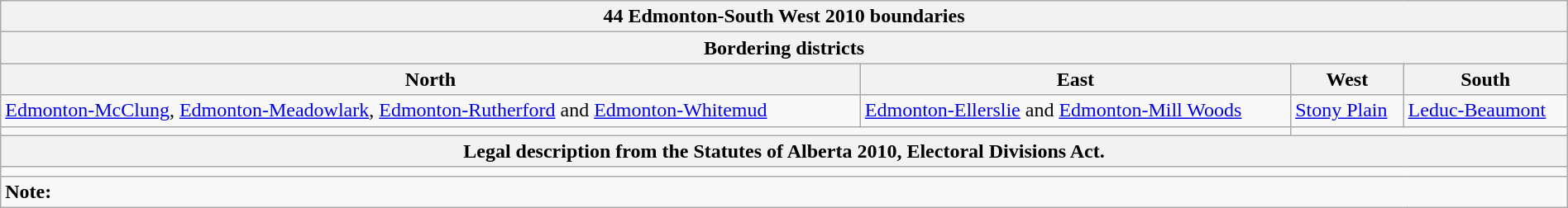<table class="wikitable collapsible collapsed" style="width:100%;">
<tr>
<th colspan=4>44 Edmonton-South West 2010 boundaries</th>
</tr>
<tr>
<th colspan=4>Bordering districts</th>
</tr>
<tr>
<th>North</th>
<th>East</th>
<th>West</th>
<th>South</th>
</tr>
<tr>
<td><a href='#'>Edmonton-McClung</a>, <a href='#'>Edmonton-Meadowlark</a>, <a href='#'>Edmonton-Rutherford</a> and <a href='#'>Edmonton-Whitemud</a></td>
<td><a href='#'>Edmonton-Ellerslie</a> and <a href='#'>Edmonton-Mill Woods</a></td>
<td><a href='#'>Stony Plain</a></td>
<td><a href='#'>Leduc-Beaumont</a></td>
</tr>
<tr>
<td colspan=2 align=center></td>
<td colspan=2 align=center></td>
</tr>
<tr>
<th colspan=4>Legal description from the Statutes of Alberta 2010, Electoral Divisions Act.</th>
</tr>
<tr>
<td colspan=4></td>
</tr>
<tr>
<td colspan=4><strong>Note:</strong></td>
</tr>
</table>
